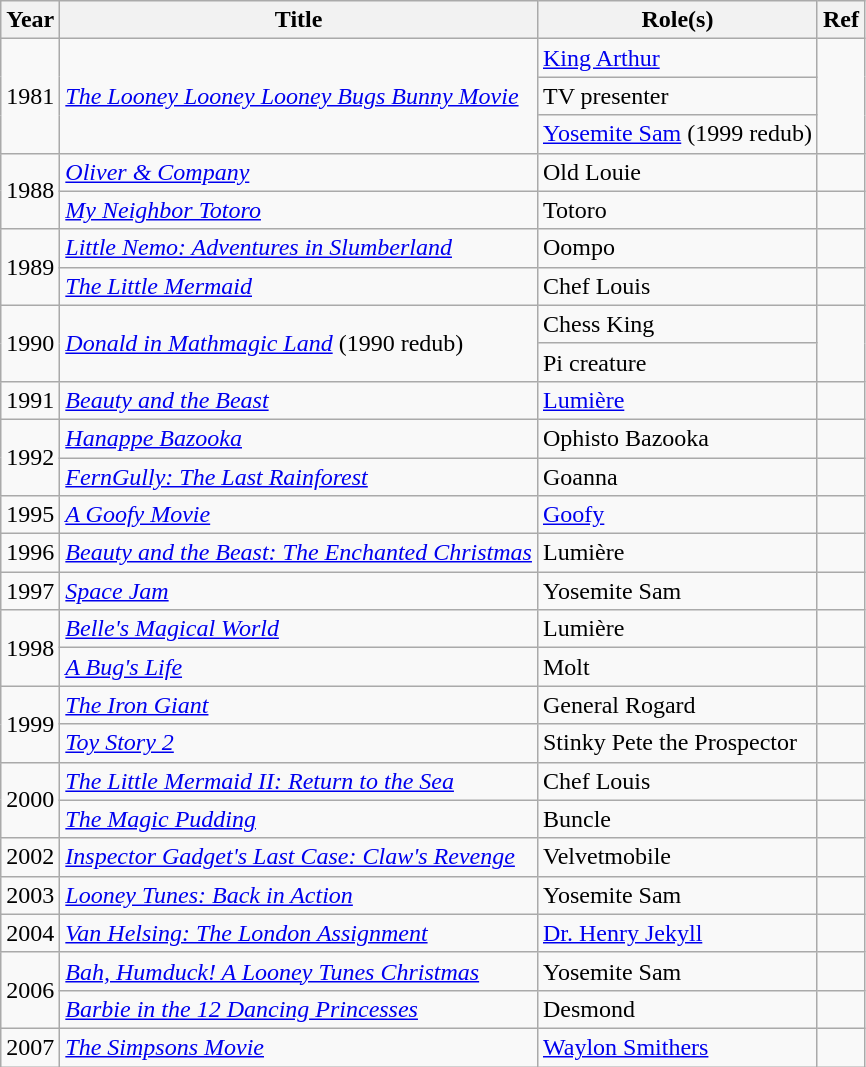<table class="wikitable plainrowheaders sortable">
<tr>
<th scope="col">Year</th>
<th scope="col">Title</th>
<th scope="col">Role(s)</th>
<th scope="col" class="unsortable">Ref</th>
</tr>
<tr>
<td rowspan=3>1981</td>
<td rowspan=3><em><a href='#'>The Looney Looney Looney Bugs Bunny Movie</a></em></td>
<td><a href='#'>King Arthur</a></td>
<td rowspan=3></td>
</tr>
<tr>
<td>TV presenter</td>
</tr>
<tr>
<td><a href='#'>Yosemite Sam</a> (1999 redub)</td>
</tr>
<tr>
<td rowspan=2>1988</td>
<td><em><a href='#'>Oliver & Company</a></em></td>
<td>Old Louie</td>
<td></td>
</tr>
<tr>
<td><em><a href='#'>My Neighbor Totoro</a></em></td>
<td>Totoro</td>
<td></td>
</tr>
<tr>
<td rowspan=2>1989</td>
<td><em><a href='#'>Little Nemo: Adventures in Slumberland</a></em></td>
<td>Oompo</td>
<td></td>
</tr>
<tr>
<td><em><a href='#'>The Little Mermaid</a></em></td>
<td>Chef Louis</td>
<td></td>
</tr>
<tr>
<td rowspan=2>1990</td>
<td rowspan=2><em><a href='#'>Donald in Mathmagic Land</a></em> (1990 redub)</td>
<td>Chess King</td>
<td rowspan=2></td>
</tr>
<tr>
<td>Pi creature</td>
</tr>
<tr>
<td>1991</td>
<td><em><a href='#'>Beauty and the Beast</a></em></td>
<td><a href='#'>Lumière</a></td>
<td></td>
</tr>
<tr>
<td rowspan=2>1992</td>
<td><em><a href='#'>Hanappe Bazooka</a></em></td>
<td>Ophisto Bazooka</td>
<td></td>
</tr>
<tr>
<td><em><a href='#'>FernGully: The Last Rainforest</a></em></td>
<td>Goanna</td>
<td></td>
</tr>
<tr>
<td>1995</td>
<td><em><a href='#'>A Goofy Movie</a></em></td>
<td><a href='#'>Goofy</a></td>
<td></td>
</tr>
<tr>
<td>1996</td>
<td><em><a href='#'>Beauty and the Beast: The Enchanted Christmas</a></em></td>
<td>Lumière</td>
<td></td>
</tr>
<tr>
<td>1997</td>
<td><em><a href='#'>Space Jam</a></em></td>
<td>Yosemite Sam</td>
<td></td>
</tr>
<tr>
<td rowspan=2>1998</td>
<td><em><a href='#'>Belle's Magical World</a></em></td>
<td>Lumière</td>
<td></td>
</tr>
<tr>
<td><em><a href='#'>A Bug's Life</a></em></td>
<td>Molt</td>
<td></td>
</tr>
<tr>
<td rowspan=2>1999</td>
<td><em><a href='#'>The Iron Giant</a></em></td>
<td>General Rogard</td>
<td></td>
</tr>
<tr>
<td><em><a href='#'>Toy Story 2</a></em></td>
<td>Stinky Pete the Prospector</td>
<td></td>
</tr>
<tr>
<td rowspan=2>2000</td>
<td><em><a href='#'>The Little Mermaid II: Return to the Sea</a></em></td>
<td>Chef Louis</td>
<td></td>
</tr>
<tr>
<td><em><a href='#'>The Magic Pudding</a></em></td>
<td>Buncle</td>
<td></td>
</tr>
<tr>
<td>2002</td>
<td><em><a href='#'>Inspector Gadget's Last Case: Claw's Revenge</a></em></td>
<td>Velvetmobile</td>
<td></td>
</tr>
<tr>
<td>2003</td>
<td><em><a href='#'>Looney Tunes: Back in Action</a></em></td>
<td>Yosemite Sam</td>
<td></td>
</tr>
<tr>
<td>2004</td>
<td><em><a href='#'>Van Helsing: The London Assignment</a></em></td>
<td><a href='#'>Dr. Henry Jekyll</a></td>
<td></td>
</tr>
<tr>
<td rowspan=2>2006</td>
<td><em><a href='#'>Bah, Humduck! A Looney Tunes Christmas</a></em></td>
<td>Yosemite Sam</td>
<td></td>
</tr>
<tr>
<td><em><a href='#'>Barbie in the 12 Dancing Princesses</a></em></td>
<td>Desmond</td>
<td></td>
</tr>
<tr>
<td>2007</td>
<td><em><a href='#'>The Simpsons Movie</a></em></td>
<td><a href='#'>Waylon Smithers</a></td>
<td></td>
</tr>
</table>
